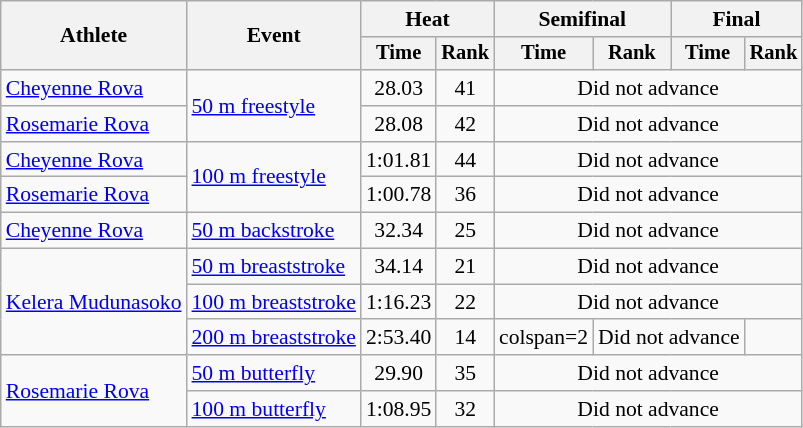<table class=wikitable style="font-size:90%; text-align:center">
<tr>
<th rowspan=2>Athlete</th>
<th rowspan=2>Event</th>
<th colspan=2>Heat</th>
<th colspan=2>Semifinal</th>
<th colspan=2>Final</th>
</tr>
<tr style=font-size:95%>
<th>Time</th>
<th>Rank</th>
<th>Time</th>
<th>Rank</th>
<th>Time</th>
<th>Rank</th>
</tr>
<tr>
<td align=left><a href='#'>Cheyenne Rova</a></td>
<td align=left rowspan=2><a href='#'>50 m freestyle</a></td>
<td>28.03</td>
<td>41</td>
<td colspan=4>Did not advance</td>
</tr>
<tr>
<td align=left><a href='#'>Rosemarie Rova</a></td>
<td>28.08</td>
<td>42</td>
<td colspan=4>Did not advance</td>
</tr>
<tr>
<td align=left><a href='#'>Cheyenne Rova</a></td>
<td align=left rowspan=2><a href='#'>100 m freestyle</a></td>
<td>1:01.81</td>
<td>44</td>
<td colspan=4>Did not advance</td>
</tr>
<tr>
<td align=left><a href='#'>Rosemarie Rova</a></td>
<td>1:00.78</td>
<td>36</td>
<td colspan=4>Did not advance</td>
</tr>
<tr>
<td align=left><a href='#'>Cheyenne Rova</a></td>
<td align=left><a href='#'>50 m backstroke</a></td>
<td>32.34</td>
<td>25</td>
<td colspan=4>Did not advance</td>
</tr>
<tr>
<td align=left rowspan=3><a href='#'>Kelera Mudunasoko</a></td>
<td align=left><a href='#'>50 m breaststroke</a></td>
<td>34.14</td>
<td>21</td>
<td colspan=4>Did not advance</td>
</tr>
<tr>
<td align=left><a href='#'>100 m breaststroke</a></td>
<td>1:16.23</td>
<td>22</td>
<td colspan=4>Did not advance</td>
</tr>
<tr>
<td align=left><a href='#'>200 m breaststroke</a></td>
<td>2:53.40</td>
<td>14</td>
<td>colspan=2 </td>
<td colspan=2>Did not advance</td>
</tr>
<tr>
<td align=left rowspan=2><a href='#'>Rosemarie Rova</a></td>
<td align=left><a href='#'>50 m butterfly</a></td>
<td>29.90</td>
<td>35</td>
<td colspan=4>Did not advance</td>
</tr>
<tr>
<td align=left><a href='#'>100 m butterfly</a></td>
<td>1:08.95</td>
<td>32</td>
<td colspan=4>Did not advance</td>
</tr>
</table>
